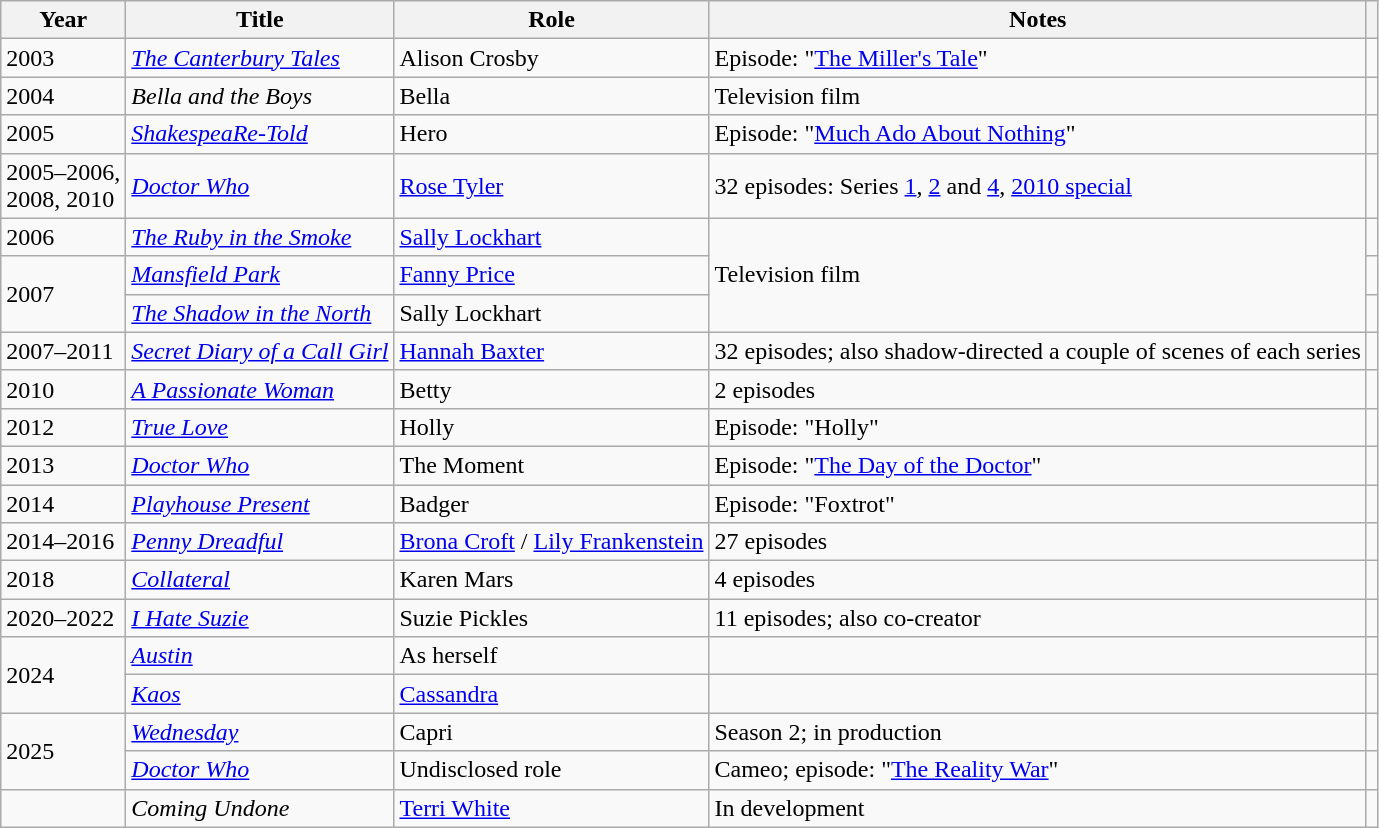<table class="wikitable sortable">
<tr>
<th>Year</th>
<th>Title</th>
<th>Role</th>
<th class="unsortable">Notes</th>
<th class="unsortable"></th>
</tr>
<tr>
<td>2003</td>
<td><em><a href='#'>The Canterbury Tales</a></em></td>
<td>Alison Crosby</td>
<td>Episode: "<a href='#'>The Miller's Tale</a>"</td>
<td style = "text-align: center;"></td>
</tr>
<tr>
<td>2004</td>
<td><em>Bella and the Boys</em></td>
<td>Bella</td>
<td>Television film</td>
<td style = "text-align: center;"></td>
</tr>
<tr>
<td>2005</td>
<td><em><a href='#'>ShakespeaRe-Told</a></em></td>
<td>Hero</td>
<td>Episode: "<a href='#'>Much Ado About Nothing</a>"</td>
<td style = "text-align: center;"></td>
</tr>
<tr>
<td>2005–2006,<br>2008, 2010</td>
<td><em><a href='#'>Doctor Who</a></em></td>
<td><a href='#'>Rose Tyler</a></td>
<td>32 episodes: Series <a href='#'>1</a>, <a href='#'>2</a> and <a href='#'>4</a>, <a href='#'>2010 special</a></td>
<td style = "text-align: center;"></td>
</tr>
<tr>
<td>2006</td>
<td><em><a href='#'>The Ruby in the Smoke</a></em></td>
<td><a href='#'>Sally Lockhart</a></td>
<td rowspan="3">Television film</td>
<td style = "text-align: center;"></td>
</tr>
<tr>
<td rowspan="2">2007</td>
<td><em><a href='#'>Mansfield Park</a></em></td>
<td><a href='#'>Fanny Price</a></td>
<td style = "text-align: center;"></td>
</tr>
<tr>
<td><em><a href='#'>The Shadow in the North</a></em></td>
<td>Sally Lockhart</td>
<td style = "text-align: center;"></td>
</tr>
<tr>
<td>2007–2011</td>
<td><em><a href='#'>Secret Diary of a Call Girl</a></em></td>
<td><a href='#'>Hannah Baxter</a></td>
<td>32 episodes; also shadow-directed a couple of scenes of each series</td>
<td style = "text-align: center;"></td>
</tr>
<tr>
<td>2010</td>
<td><em><a href='#'>A Passionate Woman</a></em></td>
<td>Betty</td>
<td>2 episodes</td>
<td style = "text-align: center;"></td>
</tr>
<tr>
<td>2012</td>
<td><em><a href='#'>True Love</a></em></td>
<td>Holly</td>
<td>Episode: "Holly"</td>
<td style = "text-align: center;"></td>
</tr>
<tr>
<td>2013</td>
<td><em><a href='#'>Doctor Who</a></em></td>
<td>The Moment</td>
<td>Episode: "<a href='#'>The Day of the Doctor</a>"</td>
<td></td>
</tr>
<tr>
<td>2014</td>
<td><em><a href='#'>Playhouse Present</a></em></td>
<td>Badger</td>
<td>Episode: "Foxtrot"</td>
<td style = "text-align: center;"></td>
</tr>
<tr>
<td>2014–2016</td>
<td><em><a href='#'>Penny Dreadful</a></em></td>
<td><a href='#'>Brona Croft</a> / <a href='#'>Lily Frankenstein</a></td>
<td>27 episodes</td>
<td style = "text-align: center;"></td>
</tr>
<tr>
<td>2018</td>
<td><em><a href='#'>Collateral</a></em></td>
<td>Karen Mars</td>
<td>4 episodes</td>
<td style = "text-align: center;"></td>
</tr>
<tr>
<td>2020–2022</td>
<td><em><a href='#'>I Hate Suzie</a></em></td>
<td>Suzie Pickles</td>
<td>11 episodes; also co-creator</td>
<td style = "text-align: center;"></td>
</tr>
<tr>
<td rowspan="2">2024</td>
<td><em><a href='#'>Austin</a></em></td>
<td>As herself</td>
<td></td>
<td></td>
</tr>
<tr>
<td><em><a href='#'>Kaos</a></em></td>
<td><a href='#'>Cassandra</a></td>
<td></td>
<td style="text-align: center;"></td>
</tr>
<tr>
<td rowspan="2">2025</td>
<td><em><a href='#'>Wednesday</a></em></td>
<td>Capri</td>
<td>Season 2; in production</td>
<td style = "text-align: center;"></td>
</tr>
<tr>
<td><em><a href='#'>Doctor Who</a></em></td>
<td>Undisclosed role</td>
<td>Cameo; episode: "<a href='#'>The Reality War</a>"</td>
<td></td>
</tr>
<tr>
<td></td>
<td><em>Coming Undone</em></td>
<td><a href='#'>Terri White</a></td>
<td>In development</td>
<td style = "text-align: center;"></td>
</tr>
</table>
